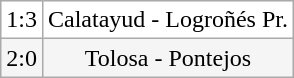<table class="wikitable">
<tr align=center bgcolor=white>
<td>1:3</td>
<td>Calatayud - Logroñés Pr.</td>
</tr>
<tr align=center bgcolor=#F5F5F5>
<td>2:0</td>
<td>Tolosa - Pontejos</td>
</tr>
</table>
